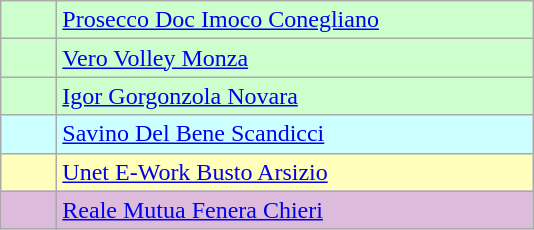<table class="wikitable" style="text-align: center;">
<tr bgcolor=#ccffcc>
<td width=30></td>
<td width=310 align=left><a href='#'>Prosecco Doc Imoco Conegliano</a></td>
</tr>
<tr bgcolor=#ccffcc>
<td></td>
<td align=left><a href='#'>Vero Volley Monza</a></td>
</tr>
<tr bgcolor=#ccffcc>
<td></td>
<td align=left><a href='#'>Igor Gorgonzola Novara</a></td>
</tr>
<tr bgcolor=#ccffff>
<td></td>
<td align=left><a href='#'>Savino Del Bene Scandicci</a></td>
</tr>
<tr bgcolor=#ffffbb>
<td></td>
<td align=left><a href='#'>Unet E-Work Busto Arsizio</a></td>
</tr>
<tr bgcolor=#ddbbdd>
<td></td>
<td align=left><a href='#'>Reale Mutua Fenera Chieri</a></td>
</tr>
</table>
